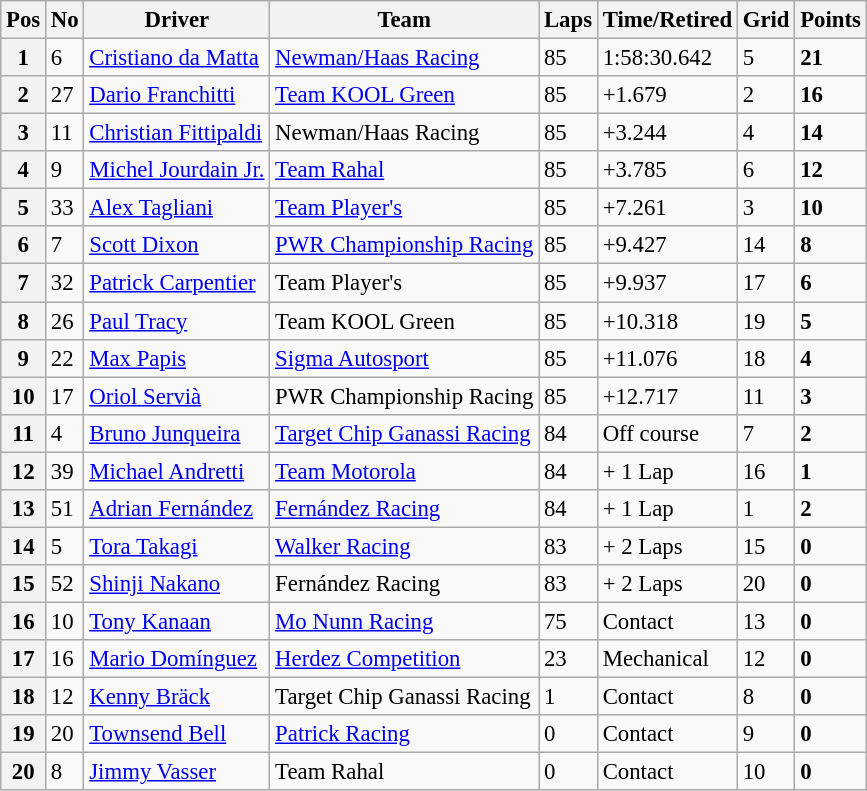<table class="wikitable" style="font-size:95%;">
<tr>
<th>Pos</th>
<th>No</th>
<th>Driver</th>
<th>Team</th>
<th>Laps</th>
<th>Time/Retired</th>
<th>Grid</th>
<th>Points</th>
</tr>
<tr>
<th>1</th>
<td>6</td>
<td> <a href='#'>Cristiano da Matta</a></td>
<td><a href='#'>Newman/Haas Racing</a></td>
<td>85</td>
<td>1:58:30.642</td>
<td>5</td>
<td><strong>21</strong></td>
</tr>
<tr>
<th>2</th>
<td>27</td>
<td> <a href='#'>Dario Franchitti</a></td>
<td><a href='#'>Team KOOL Green</a></td>
<td>85</td>
<td>+1.679</td>
<td>2</td>
<td><strong>16</strong></td>
</tr>
<tr>
<th>3</th>
<td>11</td>
<td> <a href='#'>Christian Fittipaldi</a></td>
<td>Newman/Haas Racing</td>
<td>85</td>
<td>+3.244</td>
<td>4</td>
<td><strong>14</strong></td>
</tr>
<tr>
<th>4</th>
<td>9</td>
<td> <a href='#'>Michel Jourdain Jr.</a></td>
<td><a href='#'>Team Rahal</a></td>
<td>85</td>
<td>+3.785</td>
<td>6</td>
<td><strong>12</strong></td>
</tr>
<tr>
<th>5</th>
<td>33</td>
<td> <a href='#'>Alex Tagliani</a></td>
<td><a href='#'>Team Player's</a></td>
<td>85</td>
<td>+7.261</td>
<td>3</td>
<td><strong>10</strong></td>
</tr>
<tr>
<th>6</th>
<td>7</td>
<td> <a href='#'>Scott Dixon</a></td>
<td><a href='#'>PWR Championship Racing</a></td>
<td>85</td>
<td>+9.427</td>
<td>14</td>
<td><strong>8</strong></td>
</tr>
<tr>
<th>7</th>
<td>32</td>
<td> <a href='#'>Patrick Carpentier</a></td>
<td>Team Player's</td>
<td>85</td>
<td>+9.937</td>
<td>17</td>
<td><strong>6</strong></td>
</tr>
<tr>
<th>8</th>
<td>26</td>
<td> <a href='#'>Paul Tracy</a></td>
<td>Team KOOL Green</td>
<td>85</td>
<td>+10.318</td>
<td>19</td>
<td><strong>5</strong></td>
</tr>
<tr>
<th>9</th>
<td>22</td>
<td> <a href='#'>Max Papis</a></td>
<td><a href='#'>Sigma Autosport</a></td>
<td>85</td>
<td>+11.076</td>
<td>18</td>
<td><strong>4</strong></td>
</tr>
<tr>
<th>10</th>
<td>17</td>
<td> <a href='#'>Oriol Servià</a></td>
<td>PWR Championship Racing</td>
<td>85</td>
<td>+12.717</td>
<td>11</td>
<td><strong>3</strong></td>
</tr>
<tr>
<th>11</th>
<td>4</td>
<td> <a href='#'>Bruno Junqueira</a></td>
<td><a href='#'>Target Chip Ganassi Racing</a></td>
<td>84</td>
<td>Off course</td>
<td>7</td>
<td><strong>2</strong></td>
</tr>
<tr>
<th>12</th>
<td>39</td>
<td> <a href='#'>Michael Andretti</a></td>
<td><a href='#'>Team Motorola</a></td>
<td>84</td>
<td>+ 1 Lap</td>
<td>16</td>
<td><strong>1</strong></td>
</tr>
<tr>
<th>13</th>
<td>51</td>
<td> <a href='#'>Adrian Fernández</a></td>
<td><a href='#'>Fernández Racing</a></td>
<td>84</td>
<td>+ 1 Lap</td>
<td>1</td>
<td><strong>2</strong></td>
</tr>
<tr>
<th>14</th>
<td>5</td>
<td> <a href='#'>Tora Takagi</a></td>
<td><a href='#'>Walker Racing</a></td>
<td>83</td>
<td>+ 2 Laps</td>
<td>15</td>
<td><strong>0</strong></td>
</tr>
<tr>
<th>15</th>
<td>52</td>
<td> <a href='#'>Shinji Nakano</a></td>
<td>Fernández Racing</td>
<td>83</td>
<td>+ 2 Laps</td>
<td>20</td>
<td><strong>0</strong></td>
</tr>
<tr>
<th>16</th>
<td>10</td>
<td> <a href='#'>Tony Kanaan</a></td>
<td><a href='#'>Mo Nunn Racing</a></td>
<td>75</td>
<td>Contact</td>
<td>13</td>
<td><strong>0</strong></td>
</tr>
<tr>
<th>17</th>
<td>16</td>
<td> <a href='#'>Mario Domínguez</a></td>
<td><a href='#'>Herdez Competition</a></td>
<td>23</td>
<td>Mechanical</td>
<td>12</td>
<td><strong>0</strong></td>
</tr>
<tr>
<th>18</th>
<td>12</td>
<td> <a href='#'>Kenny Bräck</a></td>
<td>Target Chip Ganassi Racing</td>
<td>1</td>
<td>Contact</td>
<td>8</td>
<td><strong>0</strong></td>
</tr>
<tr>
<th>19</th>
<td>20</td>
<td> <a href='#'>Townsend Bell</a></td>
<td><a href='#'>Patrick Racing</a></td>
<td>0</td>
<td>Contact</td>
<td>9</td>
<td><strong>0</strong></td>
</tr>
<tr>
<th>20</th>
<td>8</td>
<td> <a href='#'>Jimmy Vasser</a></td>
<td>Team Rahal</td>
<td>0</td>
<td>Contact</td>
<td>10</td>
<td><strong>0</strong></td>
</tr>
</table>
